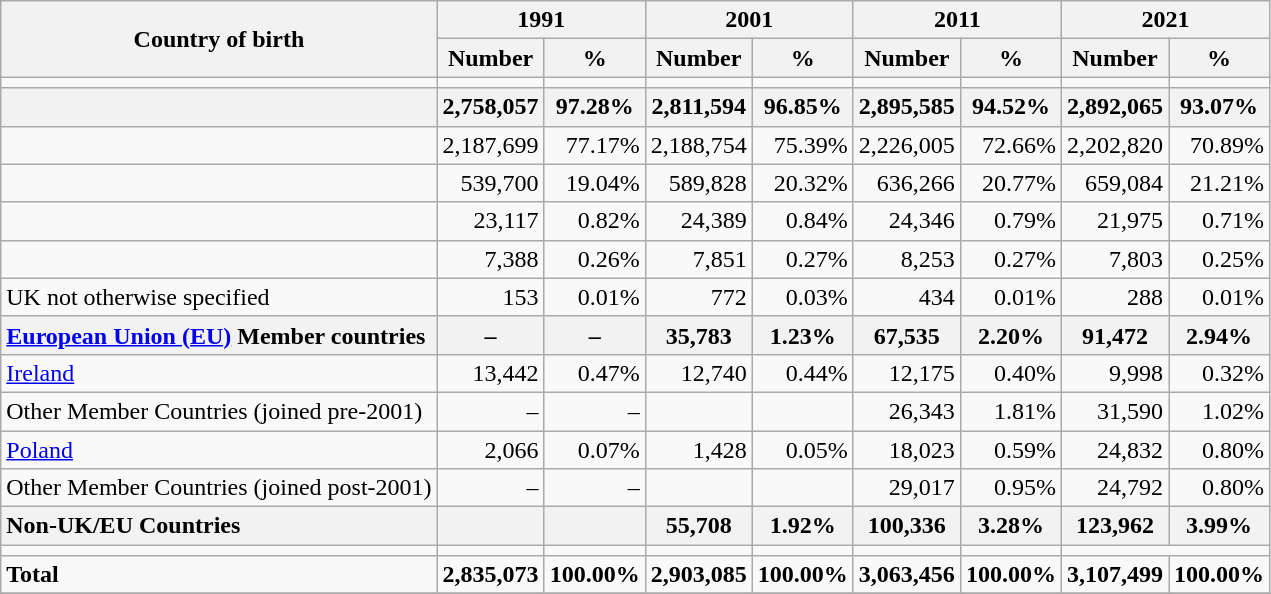<table class="wikitable sortable" style="text-align:right">
<tr>
<th rowspan="2">Country of birth</th>
<th colspan="2">1991</th>
<th colspan="2">2001</th>
<th colspan="2">2011</th>
<th colspan="2">2021</th>
</tr>
<tr>
<th>Number</th>
<th>%</th>
<th>Number</th>
<th>%</th>
<th>Number</th>
<th>%</th>
<th>Number</th>
<th>%</th>
</tr>
<tr>
<td></td>
<td></td>
<td></td>
<td></td>
<td></td>
<td></td>
<td></td>
<td></td>
<td></td>
</tr>
<tr>
<th style="text-align:left"></th>
<th>2,758,057</th>
<th>97.28%</th>
<th>2,811,594</th>
<th>96.85%</th>
<th>2,895,585</th>
<th>94.52%</th>
<th>2,892,065</th>
<th>93.07%</th>
</tr>
<tr>
<td style="text-align:left"></td>
<td>2,187,699</td>
<td>77.17%</td>
<td>2,188,754</td>
<td>75.39%</td>
<td>2,226,005</td>
<td>72.66%</td>
<td>2,202,820</td>
<td>70.89%</td>
</tr>
<tr>
<td style="text-align:left"></td>
<td>539,700</td>
<td>19.04%</td>
<td>589,828</td>
<td>20.32%</td>
<td>636,266</td>
<td>20.77%</td>
<td>659,084</td>
<td>21.21%</td>
</tr>
<tr>
<td style="text-align:left"></td>
<td>23,117</td>
<td>0.82%</td>
<td>24,389</td>
<td>0.84%</td>
<td>24,346</td>
<td>0.79%</td>
<td>21,975</td>
<td>0.71%</td>
</tr>
<tr>
<td style="text-align:left"></td>
<td>7,388</td>
<td>0.26%</td>
<td>7,851</td>
<td>0.27%</td>
<td>8,253</td>
<td>0.27%</td>
<td>7,803</td>
<td>0.25%</td>
</tr>
<tr>
<td style="text-align:left">UK not otherwise specified</td>
<td>153</td>
<td>0.01%</td>
<td>772</td>
<td>0.03%</td>
<td>434</td>
<td>0.01%</td>
<td>288</td>
<td>0.01%</td>
</tr>
<tr>
<th style="text-align:left"> <a href='#'>European Union (EU)</a> Member countries</th>
<th>–</th>
<th>–</th>
<th>35,783</th>
<th>1.23%</th>
<th>67,535</th>
<th>2.20%</th>
<th>91,472</th>
<th>2.94%</th>
</tr>
<tr>
<td style="text-align:left"> <a href='#'>Ireland</a></td>
<td>13,442</td>
<td>0.47%</td>
<td>12,740</td>
<td>0.44%</td>
<td>12,175</td>
<td>0.40%</td>
<td>9,998</td>
<td>0.32%</td>
</tr>
<tr>
<td style="text-align:left">Other  Member Countries (joined pre-2001)</td>
<td>–</td>
<td>–</td>
<td></td>
<td></td>
<td>26,343</td>
<td>1.81%</td>
<td>31,590</td>
<td>1.02%</td>
</tr>
<tr>
<td style="text-align:left"> <a href='#'>Poland</a></td>
<td>2,066</td>
<td>0.07%</td>
<td>1,428</td>
<td>0.05%</td>
<td>18,023</td>
<td>0.59%</td>
<td>24,832</td>
<td>0.80%</td>
</tr>
<tr>
<td style="text-align:left">Other  Member Countries (joined post-2001)</td>
<td>–</td>
<td>–</td>
<td></td>
<td></td>
<td>29,017</td>
<td>0.95%</td>
<td>24,792</td>
<td>0.80%</td>
</tr>
<tr>
<th style="text-align:left">Non-UK/EU Countries</th>
<th></th>
<th></th>
<th>55,708</th>
<th>1.92%</th>
<th>100,336</th>
<th>3.28%</th>
<th>123,962</th>
<th>3.99%</th>
</tr>
<tr>
<td></td>
<td></td>
<td></td>
<td></td>
<td></td>
<td></td>
<td></td>
</tr>
<tr>
<td style="text-align:left"><strong>Total</strong></td>
<td><strong>2,835,073</strong></td>
<td><strong>100.00%</strong></td>
<td><strong>2,903,085</strong></td>
<td><strong>100.00%</strong></td>
<td><strong>3,063,456</strong></td>
<td><strong>100.00%</strong></td>
<td><strong>3,107,499</strong></td>
<td><strong>100.00%</strong></td>
</tr>
<tr>
</tr>
</table>
